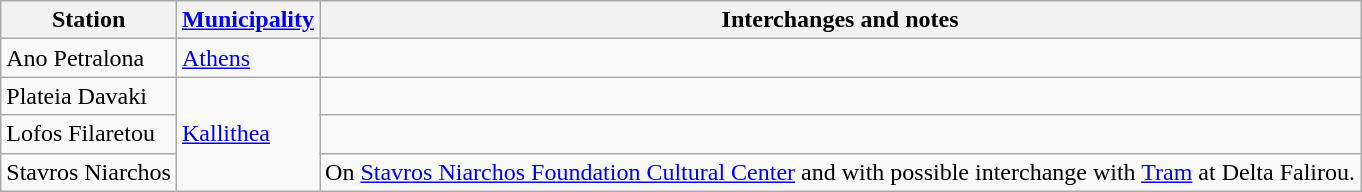<table class="wikitable sortable">
<tr>
<th>Station</th>
<th><a href='#'>Municipality</a></th>
<th class="unsortable">Interchanges and notes</th>
</tr>
<tr>
<td>Ano Petralona</td>
<td><a href='#'>Athens</a></td>
<td></td>
</tr>
<tr>
<td>Plateia Davaki</td>
<td rowspan="3"><a href='#'>Kallithea</a></td>
<td></td>
</tr>
<tr>
<td>Lofos Filaretou</td>
<td></td>
</tr>
<tr>
<td>Stavros Niarchos</td>
<td>On <a href='#'>Stavros Niarchos Foundation Cultural Center</a> and with possible interchange with <a href='#'>Tram</a> at Delta Falirou.</td>
</tr>
</table>
